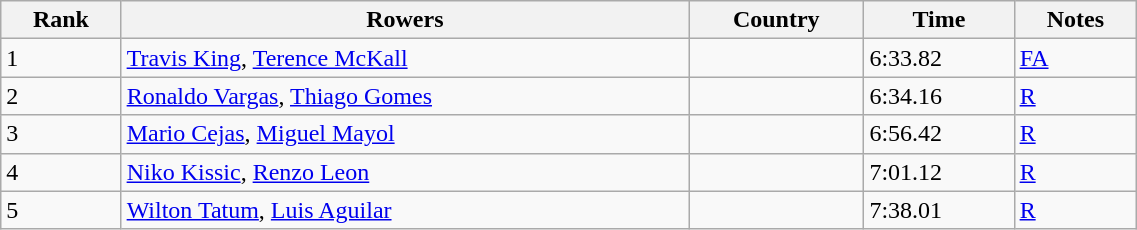<table class="wikitable" width=60%>
<tr>
<th>Rank</th>
<th>Rowers</th>
<th>Country</th>
<th>Time</th>
<th>Notes</th>
</tr>
<tr>
<td>1</td>
<td><a href='#'>Travis King</a>, <a href='#'>Terence McKall</a></td>
<td></td>
<td>6:33.82</td>
<td><a href='#'>FA</a></td>
</tr>
<tr>
<td>2</td>
<td><a href='#'>Ronaldo Vargas</a>, <a href='#'>Thiago Gomes</a></td>
<td></td>
<td>6:34.16</td>
<td><a href='#'>R</a></td>
</tr>
<tr>
<td>3</td>
<td><a href='#'>Mario Cejas</a>, <a href='#'>Miguel Mayol</a></td>
<td></td>
<td>6:56.42</td>
<td><a href='#'>R</a></td>
</tr>
<tr>
<td>4</td>
<td><a href='#'>Niko Kissic</a>, <a href='#'>Renzo Leon</a></td>
<td></td>
<td>7:01.12</td>
<td><a href='#'>R</a></td>
</tr>
<tr>
<td>5</td>
<td><a href='#'>Wilton Tatum</a>, <a href='#'>Luis Aguilar</a></td>
<td></td>
<td>7:38.01</td>
<td><a href='#'>R</a></td>
</tr>
</table>
